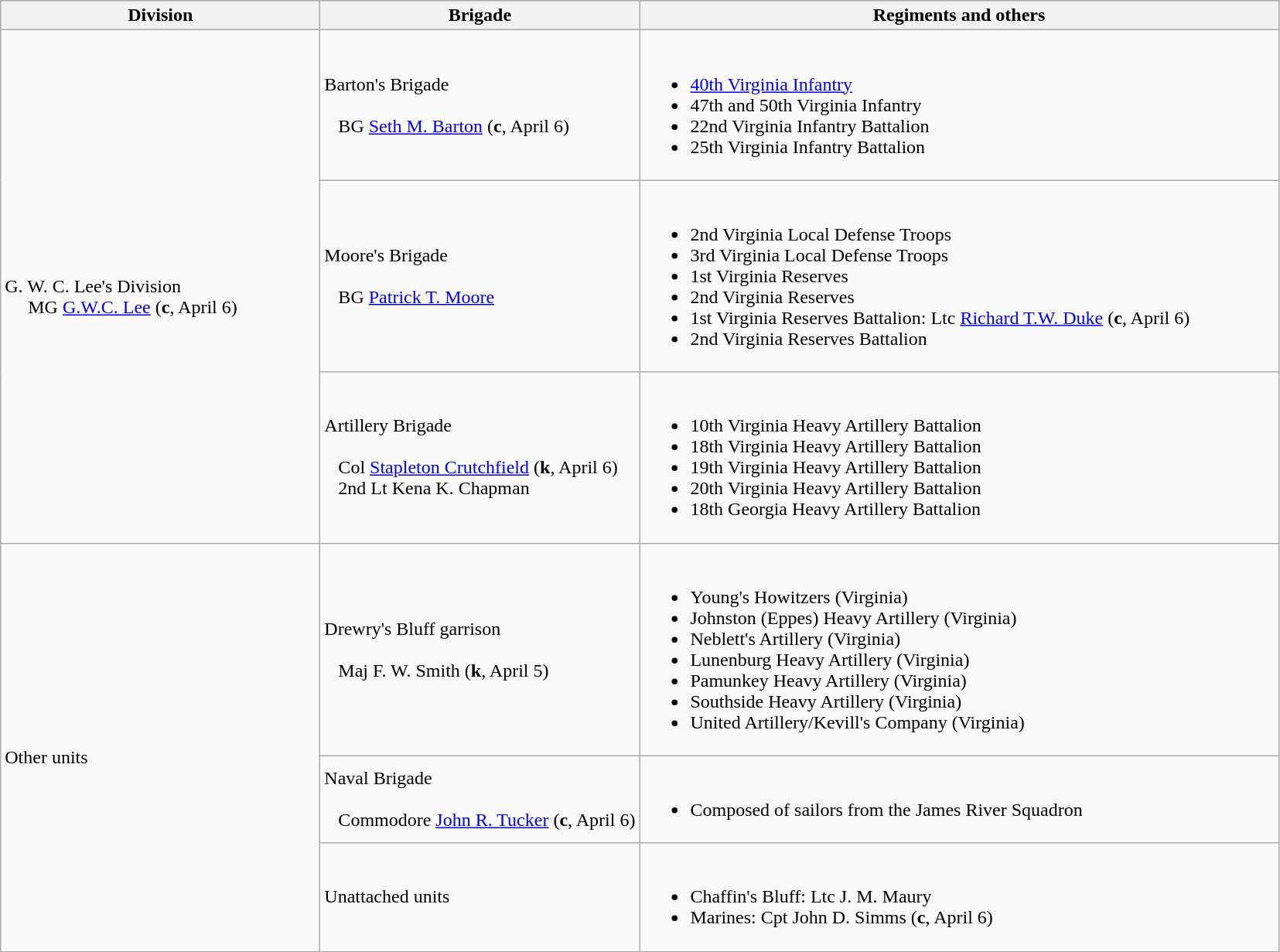<table class="wikitable">
<tr>
<th style="width:25%;">Division</th>
<th style="width:25%;">Brigade</th>
<th>Regiments and others</th>
</tr>
<tr>
<td rowspan=3><br>G. W. C. Lee's Division
<br>    
MG <a href='#'>G.W.C. Lee</a> (<strong>c</strong>, April 6)</td>
<td>Barton's Brigade<br><br>  
BG <a href='#'>Seth M. Barton</a> (<strong>c</strong>, April 6)</td>
<td><br><ul><li><a href='#'>40th Virginia Infantry</a></li><li>47th and 50th Virginia Infantry</li><li>22nd Virginia Infantry Battalion</li><li>25th Virginia Infantry Battalion</li></ul></td>
</tr>
<tr>
<td>Moore's Brigade<br><br>  
BG <a href='#'>Patrick T. Moore</a></td>
<td><br><ul><li>2nd Virginia Local Defense Troops</li><li>3rd Virginia Local Defense Troops</li><li>1st Virginia Reserves</li><li>2nd Virginia Reserves</li><li>1st Virginia Reserves Battalion: Ltc <a href='#'>Richard T.W. Duke</a> (<strong>c</strong>, April 6)</li><li>2nd Virginia Reserves Battalion</li></ul></td>
</tr>
<tr>
<td>Artillery Brigade<br><br>  
Col <a href='#'>Stapleton Crutchfield</a> (<strong>k</strong>, April 6)
<br>  
2nd Lt Kena K. Chapman</td>
<td><br><ul><li>10th Virginia Heavy Artillery Battalion</li><li>18th Virginia Heavy Artillery Battalion</li><li>19th Virginia Heavy Artillery Battalion</li><li>20th Virginia Heavy Artillery Battalion</li><li>18th Georgia Heavy Artillery Battalion</li></ul></td>
</tr>
<tr>
<td rowspan=3><br>Other units</td>
<td>Drewry's Bluff garrison<br><br>  
Maj F. W. Smith (<strong>k</strong>, April 5)</td>
<td><br><ul><li>Young's Howitzers (Virginia)</li><li>Johnston (Eppes) Heavy Artillery (Virginia)</li><li>Neblett's Artillery (Virginia)</li><li>Lunenburg Heavy Artillery (Virginia)</li><li>Pamunkey Heavy Artillery (Virginia)</li><li>Southside Heavy Artillery (Virginia)</li><li>United Artillery/Kevill's Company (Virginia)</li></ul></td>
</tr>
<tr>
<td>Naval Brigade<br><br>  
Commodore <a href='#'>John R. Tucker</a> (<strong>c</strong>, April 6)</td>
<td><br><ul><li>Composed of sailors from the James River Squadron</li></ul></td>
</tr>
<tr>
<td>Unattached units</td>
<td><br><ul><li>Chaffin's Bluff: Ltc J. M. Maury</li><li>Marines: Cpt John D. Simms (<strong>c</strong>, April 6)</li></ul></td>
</tr>
</table>
